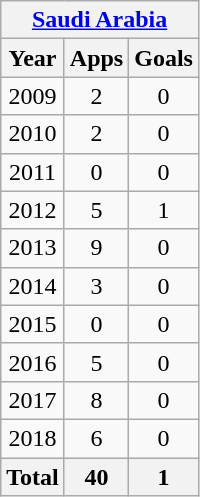<table class="wikitable" style="text-align:center">
<tr>
<th colspan=3><a href='#'>Saudi Arabia</a></th>
</tr>
<tr>
<th>Year</th>
<th>Apps</th>
<th>Goals</th>
</tr>
<tr>
<td>2009</td>
<td>2</td>
<td>0</td>
</tr>
<tr>
<td>2010</td>
<td>2</td>
<td>0</td>
</tr>
<tr>
<td>2011</td>
<td>0</td>
<td>0</td>
</tr>
<tr>
<td>2012</td>
<td>5</td>
<td>1</td>
</tr>
<tr>
<td>2013</td>
<td>9</td>
<td>0</td>
</tr>
<tr>
<td>2014</td>
<td>3</td>
<td>0</td>
</tr>
<tr>
<td>2015</td>
<td>0</td>
<td>0</td>
</tr>
<tr>
<td>2016</td>
<td>5</td>
<td>0</td>
</tr>
<tr>
<td>2017</td>
<td>8</td>
<td>0</td>
</tr>
<tr>
<td>2018</td>
<td>6</td>
<td>0</td>
</tr>
<tr>
<th>Total</th>
<th>40</th>
<th>1</th>
</tr>
</table>
